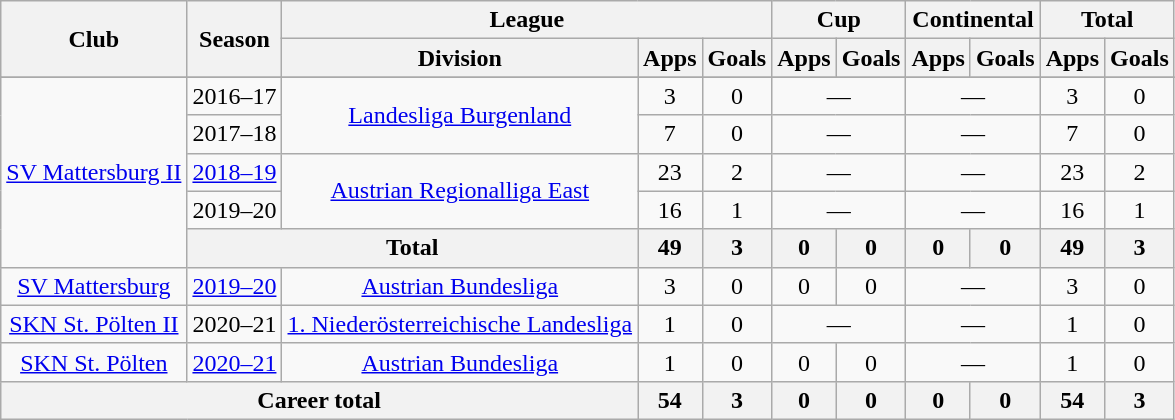<table class="wikitable" Style="text-align: center">
<tr>
<th rowspan="2">Club</th>
<th rowspan="2">Season</th>
<th colspan="3">League</th>
<th colspan="2">Cup</th>
<th colspan="2">Continental</th>
<th colspan="2">Total</th>
</tr>
<tr>
<th>Division</th>
<th>Apps</th>
<th>Goals</th>
<th>Apps</th>
<th>Goals</th>
<th>Apps</th>
<th>Goals</th>
<th>Apps</th>
<th>Goals</th>
</tr>
<tr>
</tr>
<tr>
<td rowspan="5"><a href='#'>SV Mattersburg II</a></td>
<td>2016–17</td>
<td rowspan="2"><a href='#'>Landesliga Burgenland</a></td>
<td>3</td>
<td>0</td>
<td colspan="2">—</td>
<td colspan="2">—</td>
<td>3</td>
<td>0</td>
</tr>
<tr>
<td>2017–18</td>
<td>7</td>
<td>0</td>
<td colspan="2">—</td>
<td colspan="2">—</td>
<td>7</td>
<td>0</td>
</tr>
<tr>
<td><a href='#'>2018–19</a></td>
<td rowspan="2"><a href='#'>Austrian Regionalliga East</a></td>
<td>23</td>
<td>2</td>
<td colspan="2">—</td>
<td colspan="2">—</td>
<td>23</td>
<td>2</td>
</tr>
<tr>
<td>2019–20</td>
<td>16</td>
<td>1</td>
<td colspan="2">—</td>
<td colspan="2">—</td>
<td>16</td>
<td>1</td>
</tr>
<tr>
<th colspan="2">Total</th>
<th>49</th>
<th>3</th>
<th>0</th>
<th>0</th>
<th>0</th>
<th>0</th>
<th>49</th>
<th>3</th>
</tr>
<tr>
<td rowspan="1"><a href='#'>SV Mattersburg</a></td>
<td><a href='#'>2019–20</a></td>
<td rowspan="1"><a href='#'>Austrian Bundesliga</a></td>
<td>3</td>
<td>0</td>
<td>0</td>
<td>0</td>
<td colspan="2">—</td>
<td>3</td>
<td>0</td>
</tr>
<tr>
<td rowspan="1"><a href='#'>SKN St. Pölten II</a></td>
<td>2020–21</td>
<td rowspan="1"><a href='#'>1. Niederösterreichische Landesliga</a></td>
<td>1</td>
<td>0</td>
<td colspan="2">—</td>
<td colspan="2">—</td>
<td>1</td>
<td>0</td>
</tr>
<tr>
<td rowspan="1"><a href='#'>SKN St. Pölten</a></td>
<td><a href='#'>2020–21</a></td>
<td rowspan="1"><a href='#'>Austrian Bundesliga</a></td>
<td>1</td>
<td>0</td>
<td>0</td>
<td>0</td>
<td colspan="2">—</td>
<td>1</td>
<td>0</td>
</tr>
<tr>
<th colspan="3">Career total</th>
<th>54</th>
<th>3</th>
<th>0</th>
<th>0</th>
<th>0</th>
<th>0</th>
<th>54</th>
<th>3</th>
</tr>
</table>
